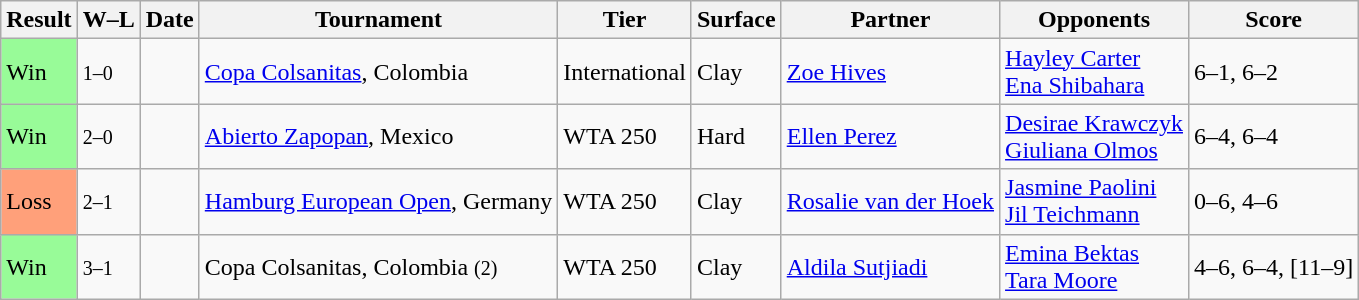<table class="sortable wikitable nowrap">
<tr>
<th>Result</th>
<th class=unsortable>W–L</th>
<th>Date</th>
<th>Tournament</th>
<th>Tier</th>
<th>Surface</th>
<th>Partner</th>
<th>Opponents</th>
<th class=unsortable>Score</th>
</tr>
<tr>
<td style=background:#98fb98>Win</td>
<td><small>1–0</small></td>
<td><a href='#'></a></td>
<td><a href='#'>Copa Colsanitas</a>, Colombia</td>
<td>International</td>
<td>Clay</td>
<td> <a href='#'>Zoe Hives</a></td>
<td> <a href='#'>Hayley Carter</a> <br>  <a href='#'>Ena Shibahara</a></td>
<td>6–1, 6–2</td>
</tr>
<tr>
<td style=background:#98fb98>Win</td>
<td><small>2–0</small></td>
<td><a href='#'></a></td>
<td><a href='#'>Abierto Zapopan</a>, Mexico</td>
<td>WTA 250</td>
<td>Hard</td>
<td> <a href='#'>Ellen Perez</a></td>
<td> <a href='#'>Desirae Krawczyk</a> <br>  <a href='#'>Giuliana Olmos</a></td>
<td>6–4, 6–4</td>
</tr>
<tr>
<td style=background:#ffa07a>Loss</td>
<td><small>2–1</small></td>
<td><a href='#'></a></td>
<td><a href='#'>Hamburg European Open</a>, Germany</td>
<td>WTA 250</td>
<td>Clay</td>
<td> <a href='#'>Rosalie van der Hoek</a></td>
<td> <a href='#'>Jasmine Paolini</a> <br>  <a href='#'>Jil Teichmann</a></td>
<td>0–6, 4–6</td>
</tr>
<tr>
<td style=background:#98fb98>Win</td>
<td><small>3–1</small></td>
<td><a href='#'></a></td>
<td>Copa Colsanitas, Colombia <small>(2)</small></td>
<td>WTA 250</td>
<td>Clay</td>
<td> <a href='#'>Aldila Sutjiadi</a></td>
<td> <a href='#'>Emina Bektas</a> <br>  <a href='#'>Tara Moore</a></td>
<td>4–6, 6–4, [11–9]</td>
</tr>
</table>
